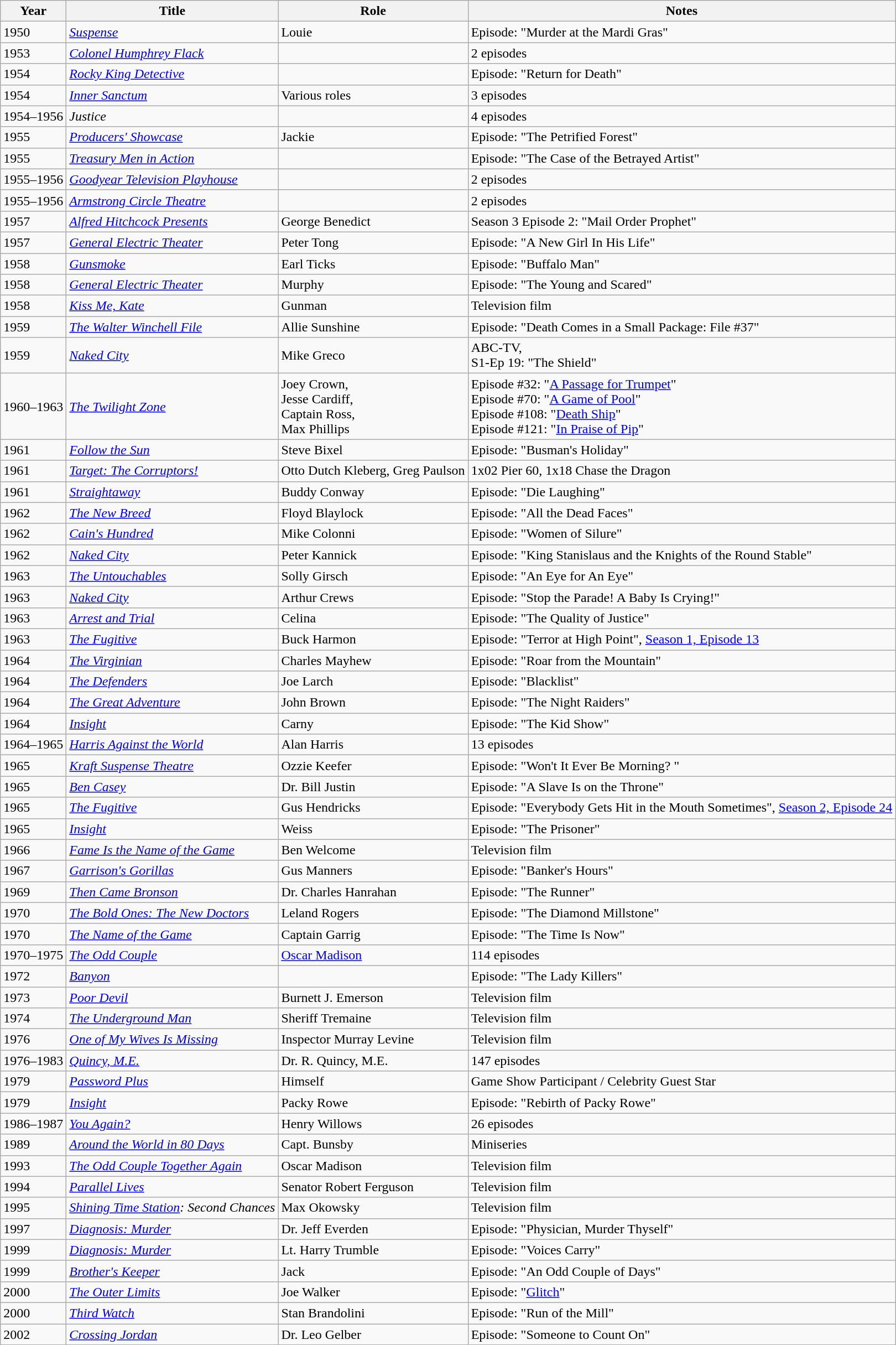<table class="wikitable sortable">
<tr>
<th>Year</th>
<th>Title</th>
<th>Role</th>
<th class="unsortable">Notes</th>
</tr>
<tr>
<td>1950</td>
<td><em><a href='#'>Suspense</a></em></td>
<td>Louie</td>
<td>Episode: "Murder at the Mardi Gras"</td>
</tr>
<tr>
<td>1953</td>
<td><em><a href='#'>Colonel Humphrey Flack</a></em></td>
<td></td>
<td>2 episodes</td>
</tr>
<tr>
<td>1954</td>
<td><em><a href='#'>Rocky King Detective</a></em></td>
<td></td>
<td>Episode: "Return for Death"</td>
</tr>
<tr>
<td>1954</td>
<td><em><a href='#'>Inner Sanctum</a></em></td>
<td>Various roles</td>
<td>3 episodes</td>
</tr>
<tr>
<td>1954–1956</td>
<td><em>Justice</em></td>
<td></td>
<td>4 episodes</td>
</tr>
<tr>
<td>1955</td>
<td><em><a href='#'>Producers' Showcase</a></em></td>
<td>Jackie</td>
<td>Episode: "The Petrified Forest"</td>
</tr>
<tr>
<td>1955</td>
<td><em><a href='#'>Treasury Men in Action</a></em></td>
<td></td>
<td>Episode: "The Case of the Betrayed Artist"</td>
</tr>
<tr>
<td>1955–1956</td>
<td><em><a href='#'>Goodyear Television Playhouse</a></em></td>
<td></td>
<td>2 episodes</td>
</tr>
<tr>
<td>1955–1956</td>
<td><em><a href='#'>Armstrong Circle Theatre</a></em></td>
<td></td>
<td>2 episodes</td>
</tr>
<tr>
<td>1957</td>
<td><em><a href='#'>Alfred Hitchcock Presents</a></em></td>
<td>George Benedict</td>
<td>Season 3 Episode 2: "Mail Order Prophet"</td>
</tr>
<tr>
<td>1957</td>
<td><em><a href='#'>General Electric Theater</a></em></td>
<td>Peter Tong</td>
<td>Episode: "A New Girl In His Life"</td>
</tr>
<tr>
<td>1958</td>
<td><em><a href='#'>Gunsmoke</a></em></td>
<td>Earl Ticks</td>
<td>Episode: "Buffalo Man"</td>
</tr>
<tr>
<td>1958</td>
<td><em><a href='#'>General Electric Theater</a></em></td>
<td>Murphy</td>
<td>Episode: "The Young and Scared"</td>
</tr>
<tr>
<td>1958</td>
<td><em><a href='#'>Kiss Me, Kate</a></em></td>
<td>Gunman</td>
<td>Television film</td>
</tr>
<tr>
<td>1959</td>
<td><em><a href='#'>The Walter Winchell File</a></em></td>
<td>Allie Sunshine</td>
<td>Episode: "Death Comes in a Small Package: File #37"</td>
</tr>
<tr>
<td>1959</td>
<td><a href='#'><em>Naked City</em></a></td>
<td>Mike Greco</td>
<td>ABC-TV, <br> S1-Ep 19: "The Shield"</td>
</tr>
<tr>
<td>1960–1963</td>
<td><em><a href='#'>The Twilight Zone</a></em></td>
<td>Joey Crown, <br> Jesse Cardiff, <br> Captain Ross, <br> Max Phillips</td>
<td>Episode #32: "<a href='#'>A Passage for Trumpet</a>" <br> Episode #70: "<a href='#'>A Game of Pool</a>" <br> Episode #108: "<a href='#'>Death Ship</a>" <br> Episode #121: "<a href='#'>In Praise of Pip</a>"</td>
</tr>
<tr>
<td>1961</td>
<td><em><a href='#'>Follow the Sun</a></em></td>
<td>Steve Bixel</td>
<td>Episode: "Busman's Holiday"</td>
</tr>
<tr>
<td>1961</td>
<td><em><a href='#'>Target: The Corruptors!</a></em></td>
<td>Otto Dutch Kleberg, Greg Paulson</td>
<td>1x02 Pier 60, 1x18 Chase the Dragon</td>
</tr>
<tr>
<td>1961</td>
<td><em><a href='#'>Straightaway</a></em></td>
<td>Buddy Conway</td>
<td>Episode: "Die Laughing"</td>
</tr>
<tr>
<td>1962</td>
<td><em><a href='#'>The New Breed</a></em></td>
<td>Floyd Blaylock</td>
<td>Episode: "All the Dead Faces"</td>
</tr>
<tr>
<td>1962</td>
<td><em><a href='#'>Cain's Hundred</a></em></td>
<td>Mike Colonni</td>
<td>Episode: "Women of Silure"</td>
</tr>
<tr>
<td>1962</td>
<td><em><a href='#'>Naked City</a></em></td>
<td>Peter Kannick</td>
<td>Episode: "King Stanislaus and the Knights of the Round Stable"</td>
</tr>
<tr>
<td>1963</td>
<td><em><a href='#'>The Untouchables</a></em></td>
<td>Solly Girsch</td>
<td>Episode: "An Eye for An Eye"</td>
</tr>
<tr>
<td>1963</td>
<td><em><a href='#'>Naked City</a></em></td>
<td>Arthur Crews</td>
<td>Episode: "Stop the Parade! A Baby Is Crying!"</td>
</tr>
<tr>
<td>1963</td>
<td><em><a href='#'>Arrest and Trial</a></em></td>
<td>Celina</td>
<td>Episode: "The Quality of Justice"</td>
</tr>
<tr>
<td>1963</td>
<td><em><a href='#'>The Fugitive</a></em></td>
<td>Buck Harmon</td>
<td>Episode: "Terror at High Point", <a href='#'>Season 1, Episode 13</a></td>
</tr>
<tr>
<td>1964</td>
<td><em><a href='#'>The Virginian</a></em></td>
<td>Charles Mayhew</td>
<td>Episode: "Roar from the Mountain"</td>
</tr>
<tr>
<td>1964</td>
<td><em><a href='#'>The Defenders</a></em></td>
<td>Joe Larch</td>
<td>Episode: "Blacklist"</td>
</tr>
<tr>
<td>1964</td>
<td><em><a href='#'>The Great Adventure</a></em></td>
<td>John Brown</td>
<td>Episode: "The Night Raiders"</td>
</tr>
<tr>
<td>1964</td>
<td><em><a href='#'>Insight</a></em></td>
<td>Carny</td>
<td>Episode: "The Kid Show"</td>
</tr>
<tr>
<td>1964–1965</td>
<td><em><a href='#'>Harris Against the World</a></em></td>
<td>Alan Harris</td>
<td>13 episodes</td>
</tr>
<tr>
<td>1965</td>
<td><em><a href='#'>Kraft Suspense Theatre</a></em></td>
<td>Ozzie Keefer</td>
<td>Episode: "Won't It Ever Be Morning? "</td>
</tr>
<tr>
<td>1965</td>
<td><em><a href='#'>Ben Casey</a></em></td>
<td>Dr. Bill Justin</td>
<td>Episode: "A Slave Is on the Throne"</td>
</tr>
<tr>
<td>1965</td>
<td><em><a href='#'>The Fugitive</a></em></td>
<td>Gus Hendricks</td>
<td>Episode: "Everybody Gets Hit in the Mouth Sometimes", <a href='#'>Season 2, Episode 24</a></td>
</tr>
<tr>
<td>1965</td>
<td><em><a href='#'>Insight</a></em></td>
<td>Weiss</td>
<td>Episode: "The Prisoner"</td>
</tr>
<tr>
<td>1966</td>
<td><em><a href='#'>Fame Is the Name of the Game</a></em></td>
<td>Ben Welcome</td>
<td>Television film</td>
</tr>
<tr>
<td>1967</td>
<td><em><a href='#'>Garrison's Gorillas</a></em></td>
<td>Gus Manners</td>
<td>Episode: "Banker's Hours"</td>
</tr>
<tr>
<td>1969</td>
<td><em><a href='#'>Then Came Bronson</a></em></td>
<td>Dr. Charles Hanrahan</td>
<td>Episode: "The Runner"</td>
</tr>
<tr>
<td>1970</td>
<td><em><a href='#'>The Bold Ones: The New Doctors</a></em></td>
<td>Leland Rogers</td>
<td>Episode: "The Diamond Millstone"</td>
</tr>
<tr>
<td>1970</td>
<td><em><a href='#'>The Name of the Game</a></em></td>
<td>Captain Garrig</td>
<td>Episode: "The Time Is Now"</td>
</tr>
<tr>
<td>1970–1975</td>
<td><em><a href='#'>The Odd Couple</a></em></td>
<td><a href='#'>Oscar Madison</a></td>
<td>114 episodes</td>
</tr>
<tr>
<td>1972</td>
<td><em><a href='#'>Banyon</a></em></td>
<td></td>
<td>Episode: "The Lady Killers"</td>
</tr>
<tr>
<td>1973</td>
<td><em><a href='#'>Poor Devil</a></em></td>
<td>Burnett J. Emerson</td>
<td>Television film</td>
</tr>
<tr>
<td>1974</td>
<td><em><a href='#'>The Underground Man</a></em></td>
<td>Sheriff Tremaine</td>
<td>Television film</td>
</tr>
<tr>
<td>1976</td>
<td><em><a href='#'>One of My Wives Is Missing</a></em></td>
<td>Inspector Murray Levine</td>
<td>Television film</td>
</tr>
<tr>
<td>1976–1983</td>
<td><em><a href='#'>Quincy, M.E.</a></em></td>
<td>Dr. R. Quincy, M.E.</td>
<td>147 episodes</td>
</tr>
<tr>
<td>1979</td>
<td><em><a href='#'>Password Plus</a></em></td>
<td>Himself</td>
<td>Game Show Participant / Celebrity Guest Star</td>
</tr>
<tr>
<td>1979</td>
<td><em><a href='#'>Insight</a></em></td>
<td>Packy Rowe</td>
<td>Episode: "Rebirth of Packy Rowe"</td>
</tr>
<tr>
<td>1986–1987</td>
<td><em><a href='#'>You Again?</a></em></td>
<td>Henry Willows</td>
<td>26 episodes</td>
</tr>
<tr>
<td>1989</td>
<td><em><a href='#'>Around the World in 80 Days</a></em></td>
<td>Capt. Bunsby</td>
<td>Miniseries</td>
</tr>
<tr>
<td>1993</td>
<td><em><a href='#'>The Odd Couple Together Again</a></em></td>
<td>Oscar Madison</td>
<td>Television film</td>
</tr>
<tr>
<td>1994</td>
<td><em><a href='#'>Parallel Lives</a></em></td>
<td>Senator Robert Ferguson</td>
<td>Television film</td>
</tr>
<tr>
<td>1995</td>
<td><em><a href='#'>Shining Time Station</a>: Second Chances</em></td>
<td>Max Okowsky</td>
<td>Television film</td>
</tr>
<tr>
<td>1997</td>
<td><em><a href='#'>Diagnosis: Murder</a></em></td>
<td>Dr. Jeff Everden</td>
<td>Episode: "Physician, Murder Thyself"</td>
</tr>
<tr>
<td>1999</td>
<td><em><a href='#'>Diagnosis: Murder</a></em></td>
<td>Lt. Harry Trumble</td>
<td>Episode: "Voices Carry"</td>
</tr>
<tr>
<td>1999</td>
<td><em><a href='#'>Brother's Keeper</a></em></td>
<td>Jack</td>
<td>Episode: "An Odd Couple of Days"</td>
</tr>
<tr>
<td>2000</td>
<td><em><a href='#'>The Outer Limits</a></em></td>
<td>Joe Walker</td>
<td>Episode: "<a href='#'>Glitch</a>"</td>
</tr>
<tr>
<td>2000</td>
<td><em><a href='#'>Third Watch</a></em></td>
<td>Stan Brandolini</td>
<td>Episode: "Run of the Mill"</td>
</tr>
<tr>
<td>2002</td>
<td><em><a href='#'>Crossing Jordan</a></em></td>
<td>Dr. Leo Gelber</td>
<td>Episode: "Someone to Count On"</td>
</tr>
</table>
